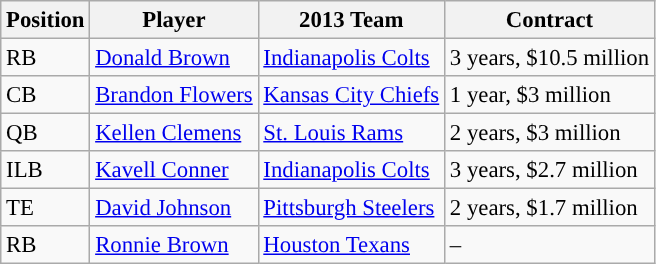<table class="wikitable" style="font-size: 95%; text-align: left">
<tr>
<th>Position</th>
<th>Player</th>
<th>2013 Team</th>
<th>Contract</th>
</tr>
<tr>
<td>RB</td>
<td><a href='#'>Donald Brown</a></td>
<td><a href='#'>Indianapolis Colts</a></td>
<td>3 years, $10.5 million</td>
</tr>
<tr>
<td>CB</td>
<td><a href='#'>Brandon Flowers</a></td>
<td><a href='#'>Kansas City Chiefs</a></td>
<td>1 year, $3 million</td>
</tr>
<tr>
<td>QB</td>
<td><a href='#'>Kellen Clemens</a></td>
<td><a href='#'>St. Louis Rams</a></td>
<td>2 years, $3 million</td>
</tr>
<tr>
<td>ILB</td>
<td><a href='#'>Kavell Conner</a></td>
<td><a href='#'>Indianapolis Colts</a></td>
<td>3 years, $2.7 million</td>
</tr>
<tr>
<td>TE</td>
<td><a href='#'>David Johnson</a></td>
<td><a href='#'>Pittsburgh Steelers</a></td>
<td>2 years, $1.7 million</td>
</tr>
<tr>
<td>RB</td>
<td><a href='#'>Ronnie Brown</a></td>
<td><a href='#'>Houston Texans</a></td>
<td>–</td>
</tr>
</table>
